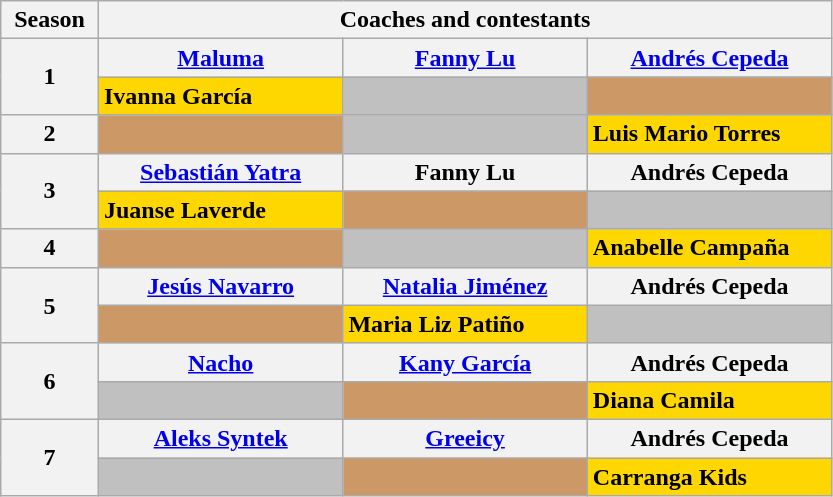<table class="wikitable">
<tr>
<th style="width:10%">Season</th>
<th colspan="3" style="width:10%">Coaches and contestants</th>
</tr>
<tr>
<th rowspan="2">1</th>
<th style="width:25%" scope="col"><a href='#'>Maluma</a></th>
<th style="width:25%" scope="col"><a href='#'>Fanny Lu</a></th>
<th style="width:25%" scope="col"><a href='#'>Andrés Cepeda</a></th>
</tr>
<tr>
<td style="background:gold"><strong>Ivanna García</strong><br></td>
<td style="background:silver"><br></td>
<td style="background:#cc9966"><br></td>
</tr>
<tr>
<th>2</th>
<td style="background:#cc9966"><br></td>
<td style="background:silver"><br></td>
<td style="background:gold"><strong>Luis Mario Torres</strong><br></td>
</tr>
<tr>
<th rowspan="2">3</th>
<th style="width:25%" scope="col"><a href='#'>Sebastián Yatra</a></th>
<th style="width:25%" scope="col">Fanny Lu</th>
<th style="width:25%" scope="col">Andrés Cepeda</th>
</tr>
<tr>
<td style="background:gold"><strong>Juanse Laverde</strong><br></td>
<td style="background:#cc9966"><br></td>
<td style="background:silver"><br></td>
</tr>
<tr>
<th>4</th>
<td style="background:#cc9966"><br></td>
<td style="background:silver"><br></td>
<td style="background:gold"><strong>Anabelle Campaña</strong><br></td>
</tr>
<tr>
<th rowspan="2">5</th>
<th style="width:25%" scope="col"><a href='#'>Jesús Navarro</a></th>
<th style="width:25%" scope="col"><a href='#'>Natalia Jiménez</a></th>
<th style="width:25%" scope="col">Andrés Cepeda</th>
</tr>
<tr>
<td style="background:#cc9966"><br></td>
<td style="background:gold"><strong>Maria Liz Patiño</strong><br></td>
<td style="background:silver"><br></td>
</tr>
<tr>
<th rowspan="2">6</th>
<th style="width:25%" scope="col"><a href='#'>Nacho</a></th>
<th style="width:25%" scope="col"><a href='#'>Kany García</a></th>
<th style="width:25%" scope="col">Andrés Cepeda</th>
</tr>
<tr>
<td style="background:silver"><br></td>
<td style="background:#cc9966"><br></td>
<td style="background:gold"><strong>Diana Camila</strong><br></td>
</tr>
<tr>
<th rowspan="2">7</th>
<th style="width:25%" scope="col"><a href='#'>Aleks Syntek</a></th>
<th style="width:25%" scope="col"><a href='#'>Greeicy</a></th>
<th style="width:25%" scope="col">Andrés Cepeda</th>
</tr>
<tr>
<td style="background:silver"></td>
<td style="background:#cc9966"></td>
<td style="background:gold"><strong>Carranga Kids</strong><br></td>
</tr>
</table>
